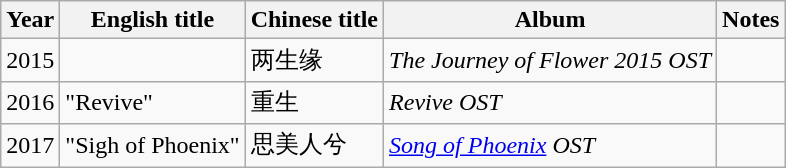<table class="wikitable">
<tr>
<th>Year</th>
<th>English title</th>
<th>Chinese title</th>
<th>Album</th>
<th>Notes</th>
</tr>
<tr>
<td>2015</td>
<td></td>
<td>两生缘</td>
<td><em>The Journey of Flower 2015 OST</em></td>
<td></td>
</tr>
<tr>
<td>2016</td>
<td>"Revive"</td>
<td>重生</td>
<td><em>Revive OST</em></td>
<td></td>
</tr>
<tr>
<td>2017</td>
<td>"Sigh of Phoenix"</td>
<td>思美人兮</td>
<td><em><a href='#'>Song of Phoenix</a> OST</em></td>
<td></td>
</tr>
</table>
